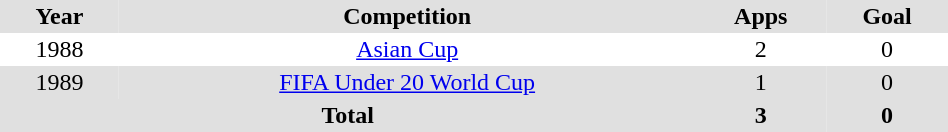<table border="0" cellpadding="2" cellspacing="0" style="width:50%;">
<tr style="text-align:center; background:#e0e0e0;">
<th>Year</th>
<th>Competition</th>
<th>Apps</th>
<th>Goal</th>
</tr>
<tr style="text-align:center;">
<td>1988</td>
<td><a href='#'>Asian Cup</a></td>
<td>2</td>
<td>0</td>
</tr>
<tr style="text-align:center; background:#e0e0e0;">
<td>1989</td>
<td><a href='#'>FIFA Under 20 World Cup</a></td>
<td>1</td>
<td>0</td>
</tr>
<tr style="text-align:center; background:#e0e0e0;">
<th colspan="2">Total</th>
<th style="text-align:center;">3</th>
<th style="text-align:center;">0</th>
</tr>
</table>
